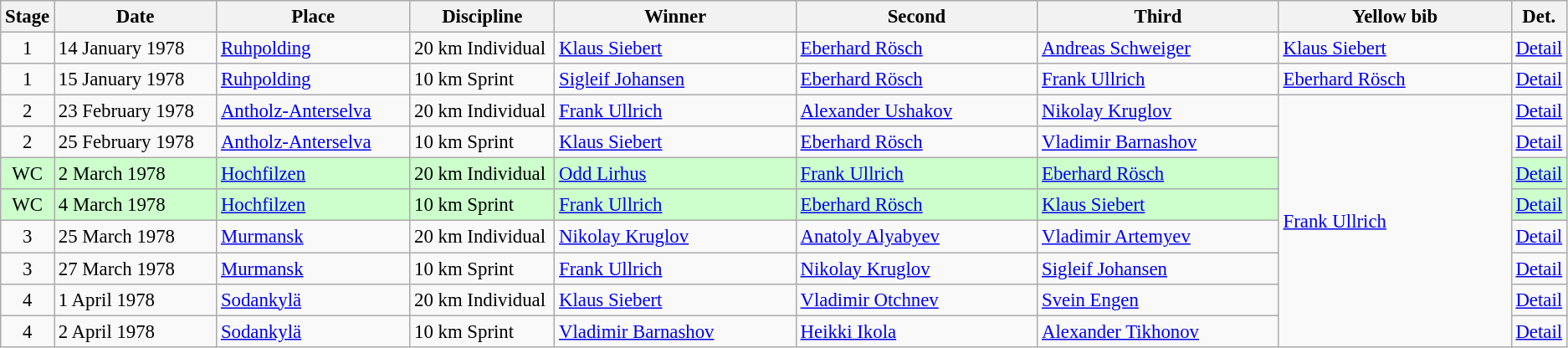<table class="wikitable" style="font-size:95%;">
<tr>
<th width="10">Stage</th>
<th width="125">Date</th>
<th width="150">Place</th>
<th width="110">Discipline</th>
<th width="190">Winner</th>
<th width="190">Second</th>
<th width="190">Third</th>
<th width="183">Yellow bib <br> </th>
<th width="8">Det.</th>
</tr>
<tr>
<td align=center>1</td>
<td>14 January 1978</td>
<td> <a href='#'>Ruhpolding</a></td>
<td>20 km Individual</td>
<td> <a href='#'>Klaus Siebert</a></td>
<td> <a href='#'>Eberhard Rösch</a></td>
<td> <a href='#'>Andreas Schweiger</a></td>
<td> <a href='#'>Klaus Siebert</a></td>
<td><a href='#'>Detail</a></td>
</tr>
<tr>
<td align=center>1</td>
<td>15 January 1978</td>
<td> <a href='#'>Ruhpolding</a></td>
<td>10 km Sprint</td>
<td> <a href='#'>Sigleif Johansen</a></td>
<td> <a href='#'>Eberhard Rösch</a></td>
<td> <a href='#'>Frank Ullrich</a></td>
<td> <a href='#'>Eberhard Rösch</a></td>
<td><a href='#'>Detail</a></td>
</tr>
<tr>
<td align=center>2</td>
<td>23 February 1978</td>
<td> <a href='#'>Antholz-Anterselva</a></td>
<td>20 km Individual</td>
<td> <a href='#'>Frank Ullrich</a></td>
<td> <a href='#'>Alexander Ushakov</a></td>
<td> <a href='#'>Nikolay Kruglov</a></td>
<td rowspan="8"> <a href='#'>Frank Ullrich</a></td>
<td><a href='#'>Detail</a></td>
</tr>
<tr>
<td align=center>2</td>
<td>25 February 1978</td>
<td> <a href='#'>Antholz-Anterselva</a></td>
<td>10 km Sprint</td>
<td> <a href='#'>Klaus Siebert</a></td>
<td> <a href='#'>Eberhard Rösch</a></td>
<td> <a href='#'>Vladimir Barnashov</a></td>
<td><a href='#'>Detail</a></td>
</tr>
<tr style="background:#CCFFCC">
<td align=center>WC</td>
<td>2 March 1978</td>
<td> <a href='#'>Hochfilzen</a></td>
<td>20 km Individual</td>
<td> <a href='#'>Odd Lirhus</a></td>
<td> <a href='#'>Frank Ullrich</a></td>
<td> <a href='#'>Eberhard Rösch</a></td>
<td><a href='#'>Detail</a></td>
</tr>
<tr style="background:#CCFFCC">
<td align=center>WC</td>
<td>4 March 1978</td>
<td> <a href='#'>Hochfilzen</a></td>
<td>10 km Sprint</td>
<td> <a href='#'>Frank Ullrich</a></td>
<td> <a href='#'>Eberhard Rösch</a></td>
<td> <a href='#'>Klaus Siebert</a></td>
<td><a href='#'>Detail</a></td>
</tr>
<tr>
<td align=center>3</td>
<td>25 March 1978</td>
<td> <a href='#'>Murmansk</a></td>
<td>20 km Individual</td>
<td> <a href='#'>Nikolay Kruglov</a></td>
<td> <a href='#'>Anatoly Alyabyev</a></td>
<td> <a href='#'>Vladimir Artemyev</a></td>
<td><a href='#'>Detail</a></td>
</tr>
<tr>
<td align=center>3</td>
<td>27 March 1978</td>
<td> <a href='#'>Murmansk</a></td>
<td>10 km Sprint</td>
<td> <a href='#'>Frank Ullrich</a></td>
<td> <a href='#'>Nikolay Kruglov</a></td>
<td> <a href='#'>Sigleif Johansen</a></td>
<td><a href='#'>Detail</a></td>
</tr>
<tr>
<td align=center>4</td>
<td>1 April 1978</td>
<td> <a href='#'>Sodankylä</a></td>
<td>20 km Individual</td>
<td> <a href='#'>Klaus Siebert</a></td>
<td> <a href='#'>Vladimir Otchnev</a></td>
<td> <a href='#'>Svein Engen</a></td>
<td><a href='#'>Detail</a></td>
</tr>
<tr>
<td align=center>4</td>
<td>2 April 1978</td>
<td> <a href='#'>Sodankylä</a></td>
<td>10 km Sprint</td>
<td> <a href='#'>Vladimir Barnashov</a></td>
<td> <a href='#'>Heikki Ikola</a></td>
<td> <a href='#'>Alexander Tikhonov</a></td>
<td><a href='#'>Detail</a></td>
</tr>
</table>
